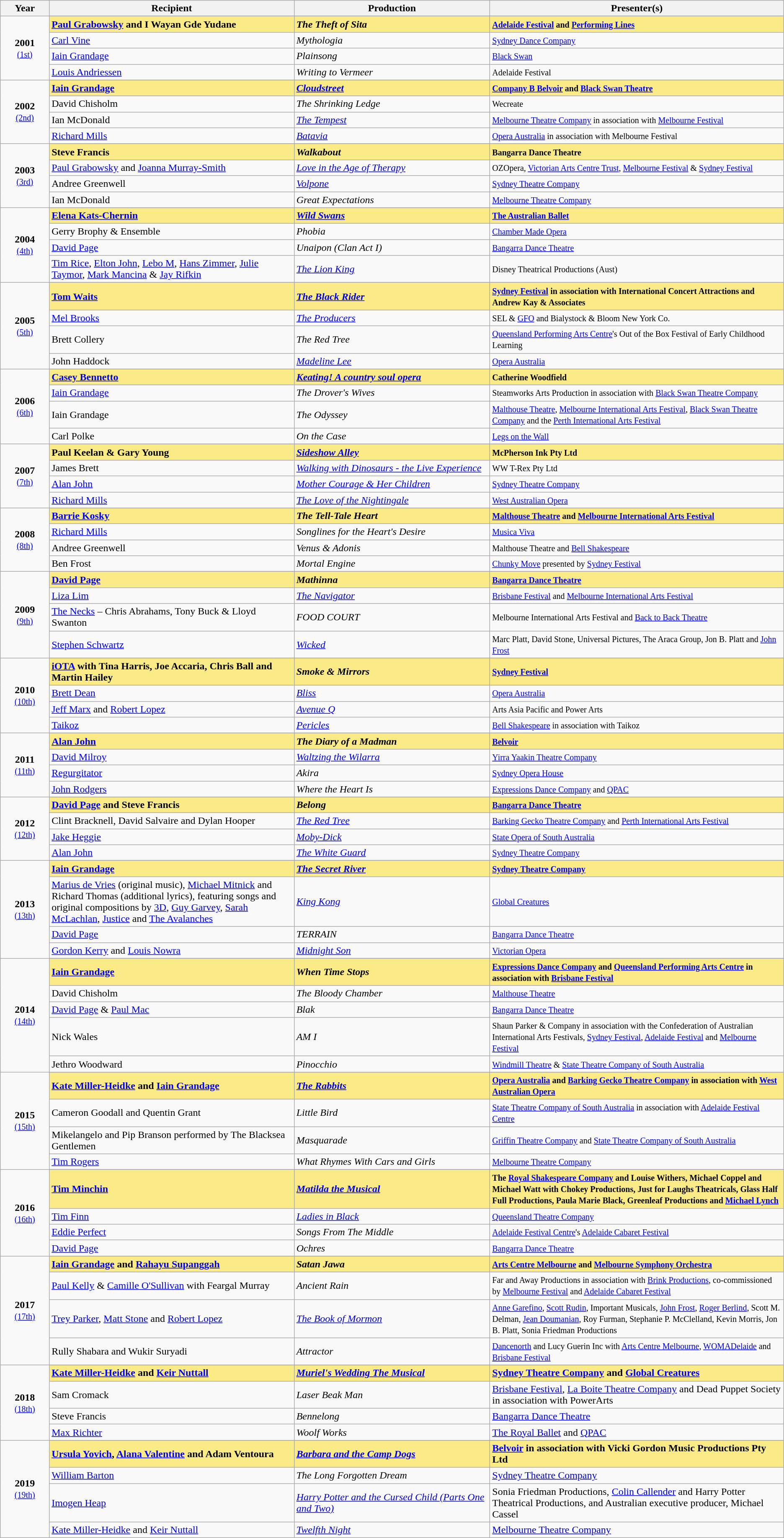<table class="sortable wikitable">
<tr>
<th width="5%">Year</th>
<th width="25%">Recipient</th>
<th width="20%">Production</th>
<th width="30%">Presenter(s)</th>
</tr>
<tr>
<td rowspan="5" align="center"><strong>2001</strong><br><small><a href='#'>(1st)</a></small></td>
</tr>
<tr style="background:#FAEB86">
<td><strong><a href='#'>Paul Grabowsky</a> and I Wayan Gde Yudane</strong></td>
<td><strong><em>The Theft of Sita</em></strong></td>
<td><strong><small><a href='#'>Adelaide Festival</a> and <a href='#'>Performing Lines</a></small></strong></td>
</tr>
<tr>
<td><a href='#'>Carl Vine</a> </td>
<td><em>Mythologia</em></td>
<td><small><a href='#'>Sydney Dance Company</a></small></td>
</tr>
<tr>
<td><a href='#'>Iain Grandage</a></td>
<td><em>Plainsong</em></td>
<td><small><a href='#'>Black Swan</a></small></td>
</tr>
<tr>
<td><a href='#'>Louis Andriessen</a></td>
<td><em>Writing to Vermeer</em></td>
<td><small>Adelaide Festival</small></td>
</tr>
<tr>
<td rowspan="5" align="center"><strong>2002</strong><br><small><a href='#'>(2nd)</a></small></td>
</tr>
<tr style="background:#FAEB86">
<td><strong><a href='#'>Iain Grandage</a></strong></td>
<td><strong><em><a href='#'>Cloudstreet</a></em></strong></td>
<td><small><strong><a href='#'>Company B Belvoir</a> and <a href='#'>Black Swan Theatre</a></strong></small></td>
</tr>
<tr>
<td>David Chisholm</td>
<td><em>The Shrinking Ledge</em></td>
<td><small>Wecreate</small></td>
</tr>
<tr>
<td>Ian McDonald</td>
<td><em><a href='#'>The Tempest</a></em></td>
<td><small><a href='#'>Melbourne Theatre Company</a> in association with <a href='#'>Melbourne Festival</a></small></td>
</tr>
<tr>
<td><a href='#'>Richard Mills</a></td>
<td><em><a href='#'>Batavia</a></em></td>
<td><small><a href='#'>Opera Australia</a> in association with Melbourne Festival</small></td>
</tr>
<tr>
<td rowspan="5" align="center"><strong>2003</strong><br><small><a href='#'>(3rd)</a></small></td>
</tr>
<tr style="background:#FAEB86">
<td><strong>Steve Francis</strong></td>
<td><strong><em>Walkabout</em></strong></td>
<td><small><strong>Bangarra Dance Theatre</strong></small></td>
</tr>
<tr>
<td><a href='#'>Paul Grabowsky</a> and <a href='#'>Joanna Murray-Smith</a></td>
<td><em><a href='#'>Love in the Age of Therapy</a></em></td>
<td><small>OZOpera, <a href='#'>Victorian Arts Centre Trust</a>, <a href='#'>Melbourne Festival</a> & <a href='#'>Sydney Festival</a></small></td>
</tr>
<tr>
<td>Andree Greenwell</td>
<td><em><a href='#'>Volpone</a></em></td>
<td><small><a href='#'>Sydney Theatre Company</a></small></td>
</tr>
<tr>
<td>Ian McDonald</td>
<td><em>Great Expectations</em></td>
<td><small><a href='#'>Melbourne Theatre Company</a></small></td>
</tr>
<tr>
<td rowspan="5" align="center"><strong>2004</strong><br><small><a href='#'>(4th)</a></small></td>
</tr>
<tr style="background:#FAEB86">
<td><strong><a href='#'>Elena Kats-Chernin</a></strong></td>
<td><strong><em><a href='#'>Wild Swans</a></em></strong></td>
<td><strong><small><a href='#'>The Australian Ballet</a></small></strong></td>
</tr>
<tr>
<td>Gerry Brophy & Ensemble</td>
<td><em>Phobia</em></td>
<td><small><a href='#'>Chamber Made Opera</a></small></td>
</tr>
<tr>
<td><a href='#'>David Page</a></td>
<td><em>Unaipon (Clan Act I)</em></td>
<td><small><a href='#'>Bangarra Dance Theatre</a></small></td>
</tr>
<tr>
<td><a href='#'>Tim Rice</a>, <a href='#'>Elton John</a>, <a href='#'>Lebo M</a>, <a href='#'>Hans Zimmer</a>, <a href='#'>Julie Taymor</a>, <a href='#'>Mark Mancina</a> & <a href='#'>Jay Rifkin</a></td>
<td><em><a href='#'>The Lion King</a></em></td>
<td><small>Disney Theatrical Productions (Aust)</small></td>
</tr>
<tr>
<td rowspan="5" align="center"><strong>2005</strong><br><small><a href='#'>(5th)</a></small></td>
</tr>
<tr style="background:#FAEB86">
<td><strong><a href='#'>Tom Waits</a></strong></td>
<td><strong><em><a href='#'>The Black Rider</a></em></strong></td>
<td><strong><small><a href='#'>Sydney Festival</a> in association with International Concert Attractions and Andrew Kay & Associates</small></strong></td>
</tr>
<tr>
<td><a href='#'>Mel Brooks</a></td>
<td><em><a href='#'>The Producers</a></em></td>
<td><small>SEL & <a href='#'>GFO</a> and Bialystock & Bloom New York Co.</small></td>
</tr>
<tr>
<td>Brett Collery</td>
<td><em>The Red Tree</em></td>
<td><small><a href='#'>Queensland Performing Arts Centre</a>'s Out of the Box Festival of Early Childhood Learning</small></td>
</tr>
<tr>
<td>John Haddock</td>
<td><em><a href='#'>Madeline Lee</a></em></td>
<td><small><a href='#'>Opera Australia</a></small></td>
</tr>
<tr>
<td rowspan="5" align="center"><strong>2006</strong><br><small><a href='#'>(6th)</a></small></td>
</tr>
<tr style="background:#FAEB86">
<td><strong><a href='#'>Casey Bennetto</a></strong></td>
<td><strong><em><a href='#'>Keating! A country soul opera</a></em></strong></td>
<td><strong><small>Catherine Woodfield</small></strong></td>
</tr>
<tr>
<td><a href='#'>Iain Grandage</a></td>
<td><em>The Drover's Wives</em></td>
<td><small>Steamworks Arts Production in association with <a href='#'>Black Swan Theatre Company</a></small></td>
</tr>
<tr>
<td>Iain Grandage</td>
<td><em>The Odyssey</em></td>
<td><small><a href='#'>Malthouse Theatre</a>, <a href='#'>Melbourne International Arts Festival</a>, <a href='#'>Black Swan Theatre Company</a> and the <a href='#'>Perth International Arts Festival</a></small></td>
</tr>
<tr>
<td>Carl Polke</td>
<td><em>On the Case</em></td>
<td><small><a href='#'>Legs on the Wall</a></small></td>
</tr>
<tr>
<td rowspan="5" align="center"><strong>2007</strong><br><small><a href='#'>(7th)</a></small></td>
</tr>
<tr style="background:#FAEB86">
<td><strong>Paul Keelan & Gary Young</strong></td>
<td><strong><em><a href='#'>Sideshow Alley</a></em></strong></td>
<td><small><strong>McPherson Ink Pty Ltd</strong></small></td>
</tr>
<tr>
<td>James Brett</td>
<td><em><a href='#'>Walking with Dinosaurs - the Live Experience</a></em></td>
<td><small>WW T-Rex Pty Ltd</small></td>
</tr>
<tr>
<td><a href='#'>Alan John</a></td>
<td><em><a href='#'>Mother Courage & Her Children</a></em></td>
<td><small><a href='#'>Sydney Theatre Company</a></small></td>
</tr>
<tr>
<td><a href='#'>Richard Mills</a></td>
<td><em><a href='#'>The Love of the Nightingale</a></em></td>
<td><small><a href='#'>West Australian Opera</a></small></td>
</tr>
<tr>
<td rowspan="5" align="center"><strong>2008</strong><br><small><a href='#'>(8th)</a></small></td>
</tr>
<tr style="background:#FAEB86">
<td><strong><a href='#'>Barrie Kosky</a></strong></td>
<td><strong><em>The Tell-Tale Heart</em></strong></td>
<td><small><strong><a href='#'>Malthouse Theatre</a> and <a href='#'>Melbourne International Arts Festival</a></strong></small></td>
</tr>
<tr>
<td><a href='#'>Richard Mills</a></td>
<td><em>Songlines for the Heart's Desire</em></td>
<td><small><a href='#'>Musica Viva</a></small></td>
</tr>
<tr>
<td>Andree Greenwell</td>
<td><em>Venus & Adonis</em></td>
<td><small>Malthouse Theatre and <a href='#'>Bell Shakespeare</a></small></td>
</tr>
<tr>
<td>Ben Frost</td>
<td><em>Mortal Engine</em></td>
<td><small><a href='#'>Chunky Move</a> presented by <a href='#'>Sydney Festival</a></small></td>
</tr>
<tr>
<td rowspan="5" align="center"><strong>2009</strong><br><small><a href='#'>(9th)</a></small></td>
</tr>
<tr style="background:#FAEB86">
<td><strong><a href='#'>David Page</a></strong></td>
<td><strong><em>Mathinna</em></strong></td>
<td><small><strong><a href='#'>Bangarra Dance Theatre</a></strong></small></td>
</tr>
<tr>
<td><a href='#'>Liza Lim</a></td>
<td><em><a href='#'>The Navigator</a></em></td>
<td><small><a href='#'>Brisbane Festival</a> and <a href='#'>Melbourne International Arts Festival</a></small></td>
</tr>
<tr>
<td><a href='#'>The Necks</a> – Chris Abrahams, Tony Buck & Lloyd Swanton</td>
<td><em>FOOD COURT</em></td>
<td><small>Melbourne International Arts Festival and <a href='#'>Back to Back Theatre</a></small></td>
</tr>
<tr>
<td><a href='#'>Stephen Schwartz</a></td>
<td><em><a href='#'>Wicked</a></em></td>
<td><small>Marc Platt, David Stone, Universal Pictures, The Araca Group, Jon B. Platt and <a href='#'>John Frost</a></small></td>
</tr>
<tr>
<td rowspan="5" align="center"><strong>2010</strong><br><small><a href='#'>(10th)</a></small></td>
</tr>
<tr style="background:#FAEB86">
<td><strong><a href='#'>iOTA</a> with Tina Harris, Joe Accaria, Chris Ball and Martin Hailey</strong></td>
<td><strong><em>Smoke & Mirrors</em></strong></td>
<td><small><strong><a href='#'>Sydney Festival</a></strong></small></td>
</tr>
<tr>
<td><a href='#'>Brett Dean</a></td>
<td><em><a href='#'>Bliss</a></em></td>
<td><small><a href='#'>Opera Australia</a></small></td>
</tr>
<tr>
<td><a href='#'>Jeff Marx</a> and <a href='#'>Robert Lopez</a></td>
<td><em><a href='#'>Avenue Q</a></em></td>
<td><small>Arts Asia Pacific and Power Arts</small></td>
</tr>
<tr>
<td><a href='#'>Taikoz</a></td>
<td><em><a href='#'>Pericles</a></em></td>
<td><small><a href='#'>Bell Shakespeare</a> in association with Taikoz</small></td>
</tr>
<tr>
<td rowspan="5" align="center"><strong>2011</strong><br><small><a href='#'>(11th)</a></small></td>
</tr>
<tr style="background:#FAEB86">
<td><strong><a href='#'>Alan John</a></strong></td>
<td><strong><em>The Diary of a Madman</em></strong></td>
<td><strong><small><a href='#'>Belvoir</a></small></strong></td>
</tr>
<tr>
<td><a href='#'>David Milroy</a></td>
<td><em><a href='#'>Waltzing the Wilarra</a></em></td>
<td><small><a href='#'>Yirra Yaakin Theatre Company</a></small></td>
</tr>
<tr>
<td><a href='#'>Regurgitator</a></td>
<td><em>Akira</em></td>
<td><small><a href='#'>Sydney Opera House</a></small></td>
</tr>
<tr>
<td><a href='#'>John Rodgers</a></td>
<td><em>Where the Heart Is</em></td>
<td><small><a href='#'>Expressions Dance Company</a> and <a href='#'>QPAC</a></small></td>
</tr>
<tr>
<td rowspan="5" align="center"><strong>2012</strong><br><small><a href='#'>(12th)</a></small></td>
</tr>
<tr style="background:#FAEB86">
<td><strong><a href='#'>David Page</a> and Steve Francis</strong></td>
<td><strong><em>Belong</em></strong></td>
<td><strong><small><a href='#'>Bangarra Dance Theatre</a></small></strong></td>
</tr>
<tr>
<td>Clint Bracknell, David Salvaire and Dylan Hooper</td>
<td><em><a href='#'>The Red Tree</a></em></td>
<td><small><a href='#'>Barking Gecko Theatre Company</a> and <a href='#'>Perth International Arts Festival</a></small></td>
</tr>
<tr>
<td><a href='#'>Jake Heggie</a></td>
<td><em><a href='#'>Moby-Dick</a></em></td>
<td><small><a href='#'>State Opera of South Australia</a></small></td>
</tr>
<tr>
<td><a href='#'>Alan John</a></td>
<td><em><a href='#'>The White Guard</a></em></td>
<td><small><a href='#'>Sydney Theatre Company</a></small></td>
</tr>
<tr>
<td rowspan="5" align="center"><strong>2013</strong><br><small><a href='#'>(13th)</a></small></td>
</tr>
<tr style="background:#FAEB86">
<td><strong><a href='#'>Iain Grandage</a></strong></td>
<td><strong><em><a href='#'>The Secret River</a></em></strong></td>
<td><strong><small><a href='#'>Sydney Theatre Company</a></small></strong></td>
</tr>
<tr>
<td><a href='#'>Marius de Vries</a> (original music), <a href='#'>Michael Mitnick</a> and Richard Thomas (additional lyrics), featuring songs and original compositions by <a href='#'>3D</a>, <a href='#'>Guy Garvey</a>, <a href='#'>Sarah McLachlan</a>, <a href='#'>Justice</a> and <a href='#'>The Avalanches</a></td>
<td><em><a href='#'>King Kong</a></em></td>
<td><small><a href='#'>Global Creatures</a></small></td>
</tr>
<tr>
<td><a href='#'>David Page</a></td>
<td><em>TERRAIN</em></td>
<td><small><a href='#'>Bangarra Dance Theatre</a></small></td>
</tr>
<tr>
<td><a href='#'>Gordon Kerry</a> and <a href='#'>Louis Nowra</a></td>
<td><em><a href='#'>Midnight Son</a></em></td>
<td><small><a href='#'>Victorian Opera</a></small></td>
</tr>
<tr>
<td rowspan="6" align="center"><strong>2014</strong><br><small><a href='#'>(14th)</a></small></td>
</tr>
<tr style="background:#FAEB86">
<td><strong><a href='#'>Iain Grandage</a></strong></td>
<td><strong><em>When Time Stops</em></strong></td>
<td><strong><small><a href='#'>Expressions Dance Company</a> and <a href='#'>Queensland Performing Arts Centre</a> in association with <a href='#'>Brisbane Festival</a></small></strong></td>
</tr>
<tr>
<td>David Chisholm</td>
<td><em>The Bloody Chamber</em></td>
<td><small><a href='#'>Malthouse Theatre</a></small></td>
</tr>
<tr>
<td><a href='#'>David Page</a> & <a href='#'>Paul Mac</a></td>
<td><em>Blak</em></td>
<td><small><a href='#'>Bangarra Dance Theatre</a></small></td>
</tr>
<tr>
<td>Nick Wales</td>
<td><em>AM I</em></td>
<td><small>Shaun Parker & Company in association with the Confederation of Australian International Arts Festivals, <a href='#'>Sydney Festival</a>, <a href='#'>Adelaide Festival</a> and <a href='#'>Melbourne Festival</a></small></td>
</tr>
<tr>
<td>Jethro Woodward</td>
<td><em>Pinocchio</em></td>
<td><small><a href='#'>Windmill Theatre</a> & <a href='#'>State Theatre Company of South Australia</a></small></td>
</tr>
<tr>
<td rowspan="5" align="center"><strong>2015</strong><br><small><a href='#'>(15th)</a></small></td>
</tr>
<tr style="background:#FAEB86">
<td><strong><a href='#'>Kate Miller-Heidke</a> and <a href='#'>Iain Grandage</a></strong></td>
<td><strong><em><a href='#'>The Rabbits</a></em></strong></td>
<td><strong><small><a href='#'>Opera Australia</a> and <a href='#'>Barking Gecko Theatre Company</a> in association with <a href='#'>West Australian Opera</a></small></strong></td>
</tr>
<tr>
<td>Cameron Goodall and Quentin Grant</td>
<td><em>Little Bird</em></td>
<td><small><a href='#'>State Theatre Company of South Australia</a> in association with <a href='#'>Adelaide Festival Centre</a></small></td>
</tr>
<tr>
<td>Mikelangelo and Pip Branson performed by The Blacksea Gentlemen</td>
<td><em>Masquarade</em></td>
<td><small><a href='#'>Griffin Theatre Company</a> and <a href='#'>State Theatre Company of South Australia</a></small></td>
</tr>
<tr>
<td><a href='#'>Tim Rogers</a></td>
<td><em>What Rhymes With Cars and Girls</em></td>
<td><small><a href='#'>Melbourne Theatre Company</a></small></td>
</tr>
<tr>
<td rowspan="5" align="center"><strong>2016</strong><br><small><a href='#'>(16th)</a></small></td>
</tr>
<tr style="background:#FAEB86">
<td><strong><a href='#'>Tim Minchin</a></strong></td>
<td><strong><em><a href='#'>Matilda the Musical</a></em></strong></td>
<td><strong><small>The <a href='#'>Royal Shakespeare Company</a> and Louise Withers, Michael Coppel and Michael Watt with Chokey Productions, Just for Laughs Theatricals, Glass Half Full Productions, Paula Marie Black, Greenleaf Productions and <a href='#'>Michael Lynch</a></small></strong></td>
</tr>
<tr>
<td><a href='#'>Tim Finn</a></td>
<td><em><a href='#'>Ladies in Black</a></em></td>
<td><small><a href='#'>Queensland Theatre Company</a></small></td>
</tr>
<tr>
<td><a href='#'>Eddie Perfect</a></td>
<td><em>Songs From The Middle</em></td>
<td><small><a href='#'>Adelaide Festival Centre</a>'s <a href='#'>Adelaide Cabaret Festival</a></small></td>
</tr>
<tr>
<td><a href='#'>David Page</a></td>
<td><em>Ochres</em></td>
<td><small><a href='#'>Bangarra Dance Theatre</a></small></td>
</tr>
<tr>
<td rowspan="5" align="center"><strong>2017</strong><br><small><a href='#'>(17th)</a></small></td>
</tr>
<tr style="background:#FAEB86">
<td><strong><a href='#'>Iain Grandage</a> and <a href='#'>Rahayu Supanggah</a></strong></td>
<td><strong><em>Satan Jawa</em></strong></td>
<td><strong><small><a href='#'>Arts Centre Melbourne</a> and <a href='#'>Melbourne Symphony Orchestra</a></small></strong></td>
</tr>
<tr>
<td><a href='#'>Paul Kelly</a> & <a href='#'>Camille O'Sullivan</a> with Feargal Murray</td>
<td><em>Ancient Rain</em></td>
<td><small>Far and Away Productions in association with <a href='#'>Brink Productions</a>, co-commissioned by <a href='#'>Melbourne Festival</a> and <a href='#'>Adelaide Cabaret Festival</a></small></td>
</tr>
<tr>
<td><a href='#'>Trey Parker</a>, <a href='#'>Matt Stone</a> and <a href='#'>Robert Lopez</a></td>
<td><em><a href='#'>The Book of Mormon</a></em></td>
<td><small><a href='#'>Anne Garefino</a>, <a href='#'>Scott Rudin</a>, Important Musicals, <a href='#'>John Frost</a>, <a href='#'>Roger Berlind</a>, Scott M. Delman, <a href='#'>Jean Doumanian</a>, Roy Furman, Stephanie P. McClelland, Kevin Morris, Jon B. Platt, Sonia Friedman Productions</small></td>
</tr>
<tr>
<td>Rully Shabara and Wukir Suryadi</td>
<td><em>Attractor</em></td>
<td><small><a href='#'>Dancenorth</a> and Lucy Guerin Inc with <a href='#'>Arts Centre Melbourne</a>, <a href='#'>WOMADelaide</a> and <a href='#'>Brisbane Festival</a></small></td>
</tr>
<tr>
<td rowspan="5" align="center"><strong>2018</strong><br><small><a href='#'>(18th)</a></small></td>
</tr>
<tr style="background:#FAEB86">
<td><strong><a href='#'>Kate Miller-Heidke</a> and <a href='#'>Keir Nuttall</a></strong></td>
<td><em><a href='#'><strong>Muriel's Wedding The Musical</strong></a></em></td>
<td><strong><a href='#'>Sydney Theatre Company</a> and <a href='#'>Global Creatures</a></strong></td>
</tr>
<tr>
<td>Sam Cromack</td>
<td><em>Laser Beak Man</em></td>
<td><a href='#'>Brisbane Festival</a>, <a href='#'>La Boite Theatre Company</a> and Dead Puppet Society in association with PowerArts</td>
</tr>
<tr>
<td>Steve Francis</td>
<td><em>Bennelong</em></td>
<td><a href='#'>Bangarra Dance Theatre</a></td>
</tr>
<tr>
<td><a href='#'>Max Richter</a></td>
<td><em>Woolf Works</em></td>
<td><a href='#'>The Royal Ballet</a> and <a href='#'>QPAC</a></td>
</tr>
<tr>
<td rowspan="5" align="center"><strong>2019</strong><br><small><a href='#'>(19th)</a></small></td>
</tr>
<tr style="background:#FAEB86">
<td><strong><a href='#'>Ursula Yovich</a>, <a href='#'>Alana Valentine</a> and Adam Ventoura</strong></td>
<td><strong><em><a href='#'>Barbara and the Camp Dogs</a></em></strong></td>
<td><strong><a href='#'>Belvoir</a> in association with Vicki Gordon Music Productions Pty Ltd</strong></td>
</tr>
<tr>
<td><a href='#'>William Barton</a></td>
<td><em>The Long Forgotten Dream</em></td>
<td><a href='#'>Sydney Theatre Company</a></td>
</tr>
<tr>
<td><a href='#'>Imogen Heap</a></td>
<td><em><a href='#'>Harry Potter and the Cursed Child (Parts One and Two)</a></em></td>
<td>Sonia Friedman Productions, <a href='#'>Colin Callender</a> and Harry Potter Theatrical Productions, and Australian executive producer, Michael Cassel</td>
</tr>
<tr>
<td><a href='#'>Kate Miller-Heidke</a> and <a href='#'>Keir Nuttall</a></td>
<td><em><a href='#'>Twelfth Night</a></em></td>
<td><a href='#'>Melbourne Theatre Company</a></td>
</tr>
</table>
